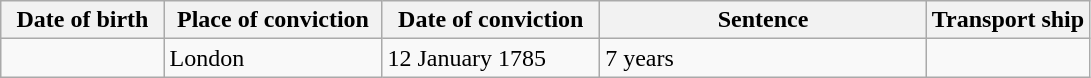<table class="wikitable sortable plainrowheaders" style="width=1024px;">
<tr>
<th style="width: 15%;">Date of birth</th>
<th style="width: 20%;">Place of conviction</th>
<th style="width: 20%;">Date of conviction</th>
<th style="width: 30%;">Sentence</th>
<th style="width: 15%;">Transport ship</th>
</tr>
<tr>
<td></td>
<td>London</td>
<td>12 January 1785</td>
<td>7 years</td>
<td></td>
</tr>
</table>
